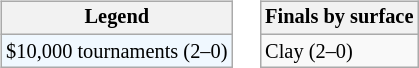<table>
<tr valign=top>
<td><br><table class=wikitable style="font-size:85%">
<tr>
<th>Legend</th>
</tr>
<tr style="background:#f0f8ff;">
<td>$10,000 tournaments (2–0)</td>
</tr>
</table>
</td>
<td><br><table class=wikitable style="font-size:85%">
<tr>
<th>Finals by surface</th>
</tr>
<tr>
<td>Clay (2–0)</td>
</tr>
</table>
</td>
</tr>
</table>
